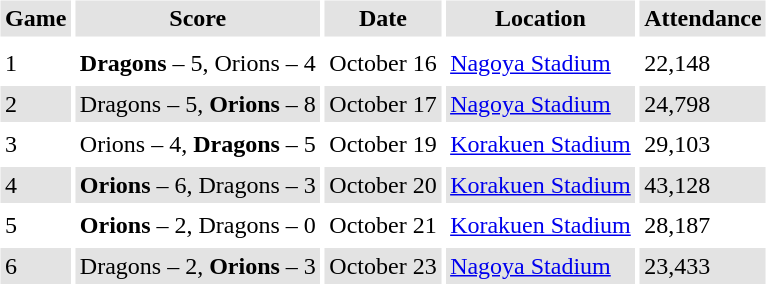<table border="0" cellspacing="3" cellpadding="3">
<tr style="background: #e3e3e3;">
<th>Game</th>
<th>Score</th>
<th>Date</th>
<th>Location</th>
<th>Attendance</th>
</tr>
<tr style="background: #e3e3e3;">
</tr>
<tr>
<td>1</td>
<td><strong>Dragons</strong> – 5, Orions – 4</td>
<td>October 16</td>
<td><a href='#'>Nagoya Stadium</a></td>
<td>22,148</td>
</tr>
<tr style="background: #e3e3e3;">
<td>2</td>
<td>Dragons – 5, <strong>Orions</strong> – 8</td>
<td>October 17</td>
<td><a href='#'>Nagoya Stadium</a></td>
<td>24,798</td>
</tr>
<tr>
<td>3</td>
<td>Orions – 4, <strong>Dragons</strong> – 5</td>
<td>October 19</td>
<td><a href='#'>Korakuen Stadium</a></td>
<td>29,103</td>
</tr>
<tr style="background: #e3e3e3;">
<td>4</td>
<td><strong>Orions</strong> – 6, Dragons – 3</td>
<td>October 20</td>
<td><a href='#'>Korakuen Stadium</a></td>
<td>43,128</td>
</tr>
<tr>
<td>5</td>
<td><strong>Orions</strong> – 2, Dragons – 0</td>
<td>October 21</td>
<td><a href='#'>Korakuen Stadium</a></td>
<td>28,187</td>
</tr>
<tr style="background: #e3e3e3;">
<td>6</td>
<td>Dragons – 2, <strong>Orions</strong> – 3</td>
<td>October 23</td>
<td><a href='#'>Nagoya Stadium</a></td>
<td>23,433</td>
</tr>
</table>
